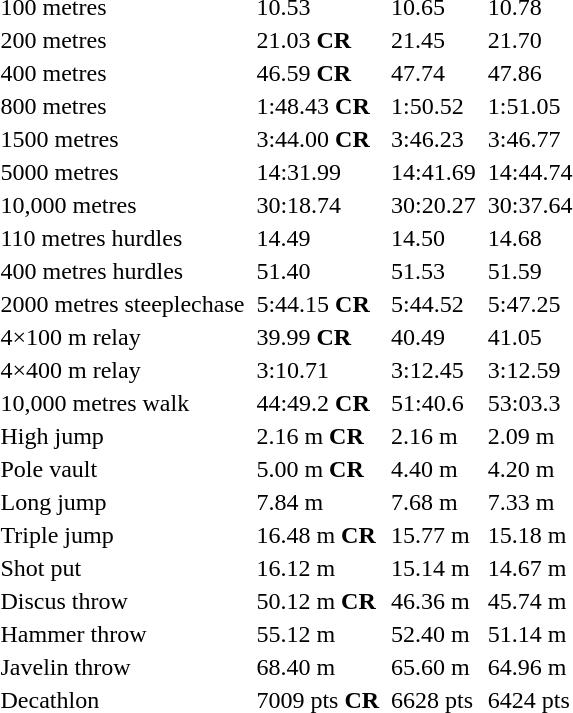<table>
<tr>
<td>100 metres</td>
<td></td>
<td>10.53</td>
<td></td>
<td>10.65</td>
<td></td>
<td>10.78</td>
</tr>
<tr>
<td>200 metres</td>
<td></td>
<td>21.03 <strong>CR</strong></td>
<td></td>
<td>21.45</td>
<td></td>
<td>21.70</td>
</tr>
<tr>
<td>400 metres</td>
<td></td>
<td>46.59 <strong>CR</strong></td>
<td></td>
<td>47.74</td>
<td></td>
<td>47.86</td>
</tr>
<tr>
<td>800 metres</td>
<td></td>
<td>1:48.43 <strong>CR</strong></td>
<td></td>
<td>1:50.52</td>
<td></td>
<td>1:51.05</td>
</tr>
<tr>
<td>1500 metres</td>
<td></td>
<td>3:44.00 <strong>CR</strong></td>
<td></td>
<td>3:46.23</td>
<td></td>
<td>3:46.77</td>
</tr>
<tr>
<td>5000 metres</td>
<td></td>
<td>14:31.99</td>
<td></td>
<td>14:41.69</td>
<td></td>
<td>14:44.74</td>
</tr>
<tr>
<td>10,000 metres</td>
<td></td>
<td>30:18.74</td>
<td></td>
<td>30:20.27</td>
<td></td>
<td>30:37.64</td>
</tr>
<tr>
<td>110 metres hurdles</td>
<td></td>
<td>14.49</td>
<td></td>
<td>14.50</td>
<td></td>
<td>14.68</td>
</tr>
<tr>
<td>400 metres hurdles</td>
<td></td>
<td>51.40</td>
<td></td>
<td>51.53</td>
<td></td>
<td>51.59</td>
</tr>
<tr>
<td>2000 metres steeplechase</td>
<td></td>
<td>5:44.15 <strong>CR</strong></td>
<td></td>
<td>5:44.52</td>
<td></td>
<td>5:47.25</td>
</tr>
<tr>
<td>4×100 m relay</td>
<td></td>
<td>39.99 <strong>CR</strong></td>
<td></td>
<td>40.49</td>
<td></td>
<td>41.05</td>
</tr>
<tr>
<td>4×400 m relay</td>
<td></td>
<td>3:10.71</td>
<td></td>
<td>3:12.45</td>
<td></td>
<td>3:12.59</td>
</tr>
<tr>
<td>10,000 metres walk</td>
<td></td>
<td>44:49.2 <strong>CR</strong></td>
<td></td>
<td>51:40.6</td>
<td></td>
<td>53:03.3</td>
</tr>
<tr>
<td>High jump</td>
<td></td>
<td>2.16 m <strong>CR</strong></td>
<td></td>
<td>2.16 m</td>
<td></td>
<td>2.09 m</td>
</tr>
<tr>
<td>Pole vault</td>
<td></td>
<td>5.00 m <strong>CR</strong></td>
<td></td>
<td>4.40 m</td>
<td></td>
<td>4.20 m</td>
</tr>
<tr>
<td>Long jump</td>
<td></td>
<td>7.84 m</td>
<td></td>
<td>7.68 m</td>
<td></td>
<td>7.33 m</td>
</tr>
<tr>
<td>Triple jump</td>
<td></td>
<td>16.48 m <strong>CR</strong></td>
<td></td>
<td>15.77 m</td>
<td></td>
<td>15.18 m</td>
</tr>
<tr>
<td>Shot put</td>
<td></td>
<td>16.12 m</td>
<td></td>
<td>15.14 m</td>
<td></td>
<td>14.67 m</td>
</tr>
<tr>
<td>Discus throw</td>
<td></td>
<td>50.12 m <strong>CR</strong></td>
<td></td>
<td>46.36 m</td>
<td></td>
<td>45.74 m</td>
</tr>
<tr>
<td>Hammer throw</td>
<td></td>
<td>55.12 m</td>
<td></td>
<td>52.40 m</td>
<td></td>
<td>51.14 m</td>
</tr>
<tr>
<td>Javelin throw</td>
<td></td>
<td>68.40 m</td>
<td></td>
<td>65.60 m</td>
<td></td>
<td>64.96 m</td>
</tr>
<tr>
<td>Decathlon</td>
<td></td>
<td>7009 pts <strong>CR</strong></td>
<td></td>
<td>6628 pts</td>
<td></td>
<td>6424 pts</td>
</tr>
</table>
